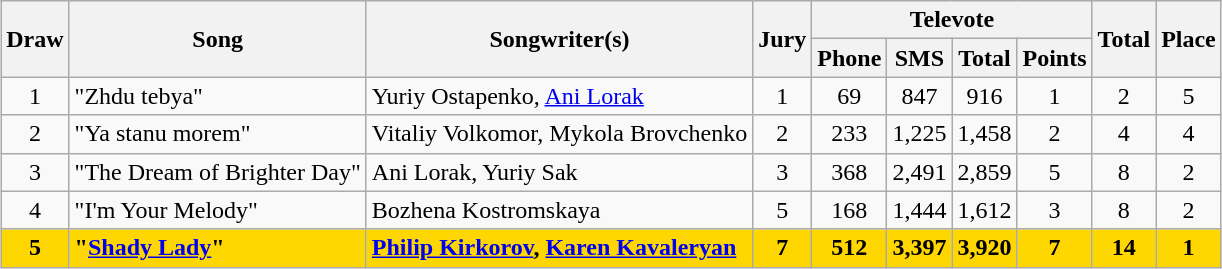<table class="sortable wikitable" style="margin: 1em auto 1em auto; text-align:center;">
<tr>
<th rowspan="2">Draw</th>
<th rowspan="2">Song</th>
<th rowspan="2">Songwriter(s)</th>
<th rowspan="2">Jury</th>
<th colspan="4">Televote</th>
<th rowspan="2">Total</th>
<th rowspan="2">Place</th>
</tr>
<tr>
<th>Phone</th>
<th>SMS</th>
<th>Total</th>
<th>Points</th>
</tr>
<tr>
<td>1</td>
<td style="text-align:left;">"Zhdu tebya" </td>
<td style="text-align:left;">Yuriy Ostapenko, <a href='#'>Ani Lorak</a></td>
<td>1</td>
<td>69</td>
<td>847</td>
<td>916</td>
<td>1</td>
<td>2</td>
<td>5</td>
</tr>
<tr>
<td>2</td>
<td style="text-align:left;">"Ya stanu morem" </td>
<td style="text-align:left;">Vitaliy Volkomor, Mykola Brovchenko</td>
<td>2</td>
<td>233</td>
<td>1,225</td>
<td>1,458</td>
<td>2</td>
<td>4</td>
<td>4</td>
</tr>
<tr>
<td>3</td>
<td style="text-align:left;">"The Dream of Brighter Day"</td>
<td style="text-align:left;">Ani Lorak, Yuriy Sak</td>
<td>3</td>
<td>368</td>
<td>2,491</td>
<td>2,859</td>
<td>5</td>
<td>8</td>
<td>2</td>
</tr>
<tr>
<td>4</td>
<td style="text-align:left;">"I'm Your Melody"</td>
<td style="text-align:left;">Bozhena Kostromskaya</td>
<td>5</td>
<td>168</td>
<td>1,444</td>
<td>1,612</td>
<td>3</td>
<td>8</td>
<td>2</td>
</tr>
<tr style="font-weight:bold;background:gold">
<td>5</td>
<td style="text-align:left;">"<a href='#'>Shady Lady</a>"</td>
<td style="text-align:left;"><a href='#'>Philip Kirkorov</a>, <a href='#'>Karen Kavaleryan</a></td>
<td>7</td>
<td>512</td>
<td>3,397</td>
<td>3,920</td>
<td>7</td>
<td>14</td>
<td>1</td>
</tr>
</table>
